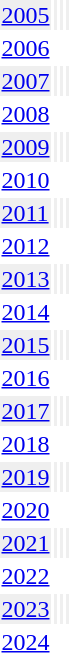<table>
<tr bgcolor="#EFEFEF">
<td><a href='#'>2005</a></td>
<td></td>
<td></td>
<td></td>
</tr>
<tr>
<td><a href='#'>2006</a></td>
<td></td>
<td></td>
<td></td>
</tr>
<tr bgcolor="#EFEFEF">
<td><a href='#'>2007</a></td>
<td></td>
<td></td>
<td></td>
</tr>
<tr>
<td><a href='#'>2008</a></td>
<td></td>
<td></td>
<td></td>
</tr>
<tr bgcolor="#EFEFEF">
<td><a href='#'>2009</a></td>
<td></td>
<td></td>
<td></td>
</tr>
<tr>
<td><a href='#'>2010</a></td>
<td></td>
<td></td>
<td></td>
</tr>
<tr bgcolor="#EFEFEF">
<td><a href='#'>2011</a></td>
<td></td>
<td></td>
<td></td>
</tr>
<tr>
<td><a href='#'>2012</a></td>
<td></td>
<td></td>
<td></td>
</tr>
<tr bgcolor="#EFEFEF">
<td><a href='#'>2013</a><br></td>
<td></td>
<td></td>
<td></td>
</tr>
<tr>
<td><a href='#'>2014</a></td>
<td></td>
<td></td>
<td></td>
</tr>
<tr bgcolor="#EFEFEF">
<td><a href='#'>2015</a></td>
<td></td>
<td></td>
<td></td>
</tr>
<tr>
<td><a href='#'>2016</a></td>
<td></td>
<td></td>
<td></td>
</tr>
<tr bgcolor="#EFEFEF">
<td><a href='#'>2017</a></td>
<td></td>
<td></td>
<td></td>
</tr>
<tr>
<td><a href='#'>2018</a></td>
<td></td>
<td></td>
<td></td>
</tr>
<tr bgcolor="#EFEFEF">
<td><a href='#'>2019</a></td>
<td></td>
<td></td>
<td></td>
</tr>
<tr>
<td><a href='#'>2020</a></td>
<td></td>
<td></td>
<td></td>
</tr>
<tr bgcolor="#EFEFEF">
<td><a href='#'>2021</a></td>
<td></td>
<td></td>
<td></td>
</tr>
<tr>
<td><a href='#'>2022</a></td>
<td></td>
<td></td>
<td></td>
</tr>
<tr bgcolor="#EFEFEF">
<td><a href='#'>2023</a></td>
<td></td>
<td></td>
<td></td>
</tr>
<tr>
<td><a href='#'>2024</a></td>
<td></td>
<td></td>
<td></td>
</tr>
</table>
